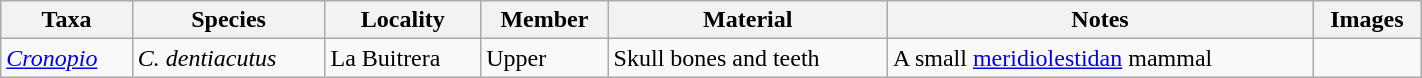<table class="wikitable sortable" align="center" width="75%">
<tr>
<th>Taxa</th>
<th>Species</th>
<th>Locality</th>
<th>Member</th>
<th>Material</th>
<th>Notes</th>
<th>Images</th>
</tr>
<tr>
<td><em><a href='#'>Cronopio</a></em></td>
<td><em>C. dentiacutus</em></td>
<td>La Buitrera</td>
<td>Upper</td>
<td>Skull bones and teeth</td>
<td>A small <a href='#'>meridiolestidan</a> mammal</td>
<td></td>
</tr>
</table>
